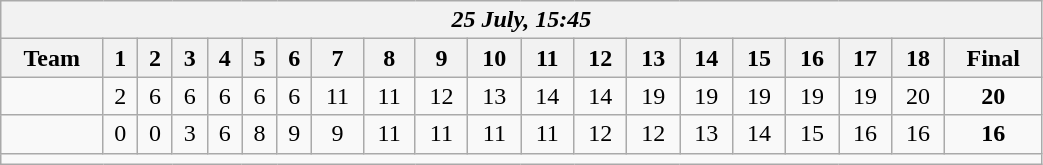<table class=wikitable style="text-align:center; width: 55%">
<tr>
<th colspan=20><em>25 July, 15:45</em></th>
</tr>
<tr>
<th>Team</th>
<th>1</th>
<th>2</th>
<th>3</th>
<th>4</th>
<th>5</th>
<th>6</th>
<th>7</th>
<th>8</th>
<th>9</th>
<th>10</th>
<th>11</th>
<th>12</th>
<th>13</th>
<th>14</th>
<th>15</th>
<th>16</th>
<th>17</th>
<th>18</th>
<th>Final</th>
</tr>
<tr>
<td align=left><strong></strong></td>
<td>2</td>
<td>6</td>
<td>6</td>
<td>6</td>
<td>6</td>
<td>6</td>
<td>11</td>
<td>11</td>
<td>12</td>
<td>13</td>
<td>14</td>
<td>14</td>
<td>19</td>
<td>19</td>
<td>19</td>
<td>19</td>
<td>19</td>
<td>20</td>
<td><strong>20</strong></td>
</tr>
<tr>
<td align=left></td>
<td>0</td>
<td>0</td>
<td>3</td>
<td>6</td>
<td>8</td>
<td>9</td>
<td>9</td>
<td>11</td>
<td>11</td>
<td>11</td>
<td>11</td>
<td>12</td>
<td>12</td>
<td>13</td>
<td>14</td>
<td>15</td>
<td>16</td>
<td>16</td>
<td><strong>16</strong></td>
</tr>
<tr>
<td colspan=20></td>
</tr>
</table>
